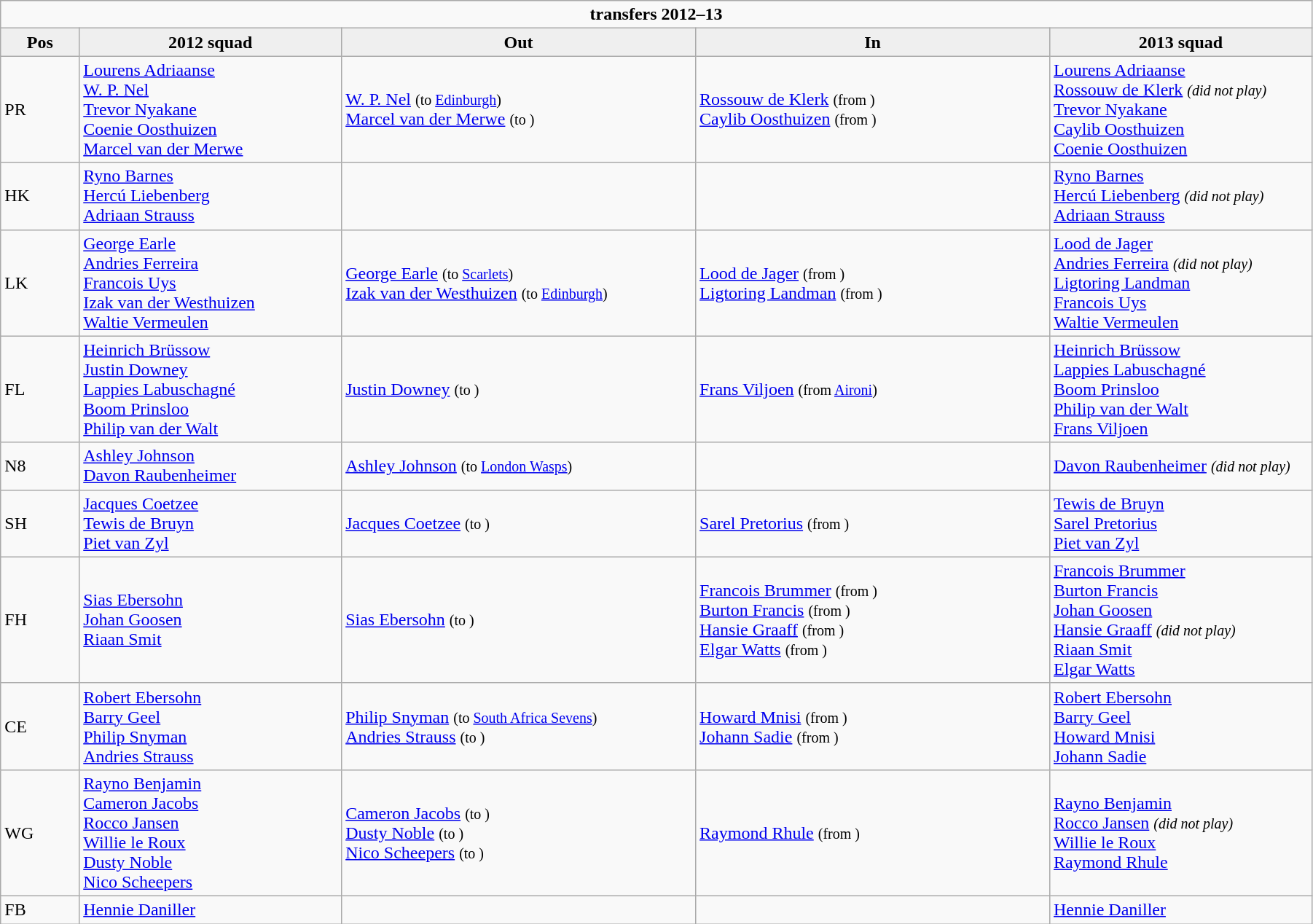<table class="wikitable" style="text-align: left; width:95%">
<tr>
<td colspan="100%" style="text-align:center;"><strong> transfers 2012–13</strong></td>
</tr>
<tr>
<th style="background:#efefef; width:6%;">Pos</th>
<th style="background:#efefef; width:20%;">2012 squad</th>
<th style="background:#efefef; width:27%;">Out</th>
<th style="background:#efefef; width:27%;">In</th>
<th style="background:#efefef; width:20%;">2013 squad</th>
</tr>
<tr>
<td>PR</td>
<td> <a href='#'>Lourens Adriaanse</a><br><a href='#'>W. P. Nel</a><br><a href='#'>Trevor Nyakane</a><br><a href='#'>Coenie Oosthuizen</a><br><a href='#'>Marcel van der Merwe</a></td>
<td>  <a href='#'>W. P. Nel</a> <small>(to  <a href='#'>Edinburgh</a>)</small><br> <a href='#'>Marcel van der Merwe</a> <small>(to )</small></td>
<td>  <a href='#'>Rossouw de Klerk</a> <small>(from )</small><br> <a href='#'>Caylib Oosthuizen</a> <small>(from )</small></td>
<td> <a href='#'>Lourens Adriaanse</a><br><a href='#'>Rossouw de Klerk</a> <small><em>(did not play)</em></small><br><a href='#'>Trevor Nyakane</a><br><a href='#'>Caylib Oosthuizen</a><br><a href='#'>Coenie Oosthuizen</a></td>
</tr>
<tr>
<td>HK</td>
<td> <a href='#'>Ryno Barnes</a><br><a href='#'>Hercú Liebenberg</a><br><a href='#'>Adriaan Strauss</a></td>
<td></td>
<td></td>
<td> <a href='#'>Ryno Barnes</a><br><a href='#'>Hercú Liebenberg</a> <small><em>(did not play)</em></small><br><a href='#'>Adriaan Strauss</a></td>
</tr>
<tr>
<td>LK</td>
<td> <a href='#'>George Earle</a><br><a href='#'>Andries Ferreira</a><br><a href='#'>Francois Uys</a><br><a href='#'>Izak van der Westhuizen</a><br><a href='#'>Waltie Vermeulen</a></td>
<td>  <a href='#'>George Earle</a> <small>(to  <a href='#'>Scarlets</a>)</small><br> <a href='#'>Izak van der Westhuizen</a> <small>(to  <a href='#'>Edinburgh</a>)</small></td>
<td>  <a href='#'>Lood de Jager</a> <small>(from )</small><br> <a href='#'>Ligtoring Landman</a> <small>(from )</small></td>
<td> <a href='#'>Lood de Jager</a><br><a href='#'>Andries Ferreira</a> <small><em>(did not play)</em></small><br><a href='#'>Ligtoring Landman</a><br><a href='#'>Francois Uys</a><br><a href='#'>Waltie Vermeulen</a></td>
</tr>
<tr>
<td>FL</td>
<td> <a href='#'>Heinrich Brüssow</a><br><a href='#'>Justin Downey</a><br><a href='#'>Lappies Labuschagné</a><br><a href='#'>Boom Prinsloo</a><br><a href='#'>Philip van der Walt</a></td>
<td>  <a href='#'>Justin Downey</a> <small>(to )</small></td>
<td>  <a href='#'>Frans Viljoen</a> <small>(from  <a href='#'>Aironi</a>)</small></td>
<td> <a href='#'>Heinrich Brüssow</a><br><a href='#'>Lappies Labuschagné</a><br><a href='#'>Boom Prinsloo</a><br><a href='#'>Philip van der Walt</a><br><a href='#'>Frans Viljoen</a></td>
</tr>
<tr>
<td>N8</td>
<td> <a href='#'>Ashley Johnson</a><br><a href='#'>Davon Raubenheimer</a></td>
<td>  <a href='#'>Ashley Johnson</a> <small>(to  <a href='#'>London Wasps</a>)</small></td>
<td></td>
<td> <a href='#'>Davon Raubenheimer</a> <small><em>(did not play)</em></small></td>
</tr>
<tr>
<td>SH</td>
<td> <a href='#'>Jacques Coetzee</a><br><a href='#'>Tewis de Bruyn</a><br><a href='#'>Piet van Zyl</a></td>
<td>  <a href='#'>Jacques Coetzee</a> <small>(to )</small></td>
<td>  <a href='#'>Sarel Pretorius</a> <small>(from )</small></td>
<td> <a href='#'>Tewis de Bruyn</a><br><a href='#'>Sarel Pretorius</a><br><a href='#'>Piet van Zyl</a></td>
</tr>
<tr>
<td>FH</td>
<td> <a href='#'>Sias Ebersohn</a><br><a href='#'>Johan Goosen</a><br><a href='#'>Riaan Smit</a></td>
<td>  <a href='#'>Sias Ebersohn</a> <small>(to )</small></td>
<td>  <a href='#'>Francois Brummer</a> <small>(from )</small><br> <a href='#'>Burton Francis</a> <small>(from )</small><br> <a href='#'>Hansie Graaff</a> <small>(from )</small><br> <a href='#'>Elgar Watts</a> <small>(from )</small></td>
<td> <a href='#'>Francois Brummer</a><br><a href='#'>Burton Francis</a><br><a href='#'>Johan Goosen</a><br><a href='#'>Hansie Graaff</a> <small><em>(did not play)</em></small><br><a href='#'>Riaan Smit</a><br><a href='#'>Elgar Watts</a></td>
</tr>
<tr>
<td>CE</td>
<td> <a href='#'>Robert Ebersohn</a><br><a href='#'>Barry Geel</a><br><a href='#'>Philip Snyman</a><br><a href='#'>Andries Strauss</a></td>
<td>  <a href='#'>Philip Snyman</a> <small>(to <a href='#'>South Africa Sevens</a>)</small><br> <a href='#'>Andries Strauss</a> <small>(to )</small></td>
<td>  <a href='#'>Howard Mnisi</a> <small>(from )</small><br> <a href='#'>Johann Sadie</a> <small>(from )</small></td>
<td> <a href='#'>Robert Ebersohn</a><br><a href='#'>Barry Geel</a><br><a href='#'>Howard Mnisi</a><br><a href='#'>Johann Sadie</a></td>
</tr>
<tr>
<td>WG</td>
<td> <a href='#'>Rayno Benjamin</a><br><a href='#'>Cameron Jacobs</a><br><a href='#'>Rocco Jansen</a><br><a href='#'>Willie le Roux</a><br><a href='#'>Dusty Noble</a><br><a href='#'>Nico Scheepers</a></td>
<td>  <a href='#'>Cameron Jacobs</a> <small>(to )</small><br> <a href='#'>Dusty Noble</a> <small>(to )</small><br> <a href='#'>Nico Scheepers</a> <small>(to )</small></td>
<td>  <a href='#'>Raymond Rhule</a> <small>(from )</small></td>
<td> <a href='#'>Rayno Benjamin</a><br><a href='#'>Rocco Jansen</a> <small><em>(did not play)</em></small><br><a href='#'>Willie le Roux</a><br><a href='#'>Raymond Rhule</a></td>
</tr>
<tr>
<td>FB</td>
<td> <a href='#'>Hennie Daniller</a></td>
<td></td>
<td></td>
<td> <a href='#'>Hennie Daniller</a></td>
</tr>
</table>
